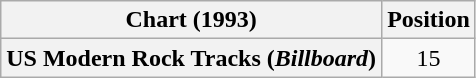<table class="wikitable plainrowheaders" style="text-align:center">
<tr>
<th>Chart (1993)</th>
<th>Position</th>
</tr>
<tr>
<th scope="row">US Modern Rock Tracks (<em>Billboard</em>)</th>
<td>15</td>
</tr>
</table>
